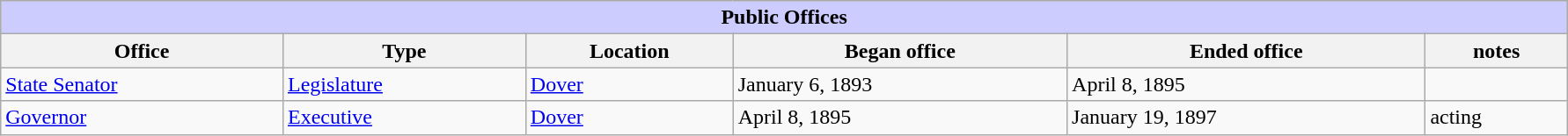<table class=wikitable style="width: 94%" style="text-align: center;" align="center">
<tr bgcolor=#cccccc>
<th colspan=7 style="background: #ccccff;">Public Offices</th>
</tr>
<tr>
<th><strong>Office</strong></th>
<th><strong>Type</strong></th>
<th><strong>Location</strong></th>
<th><strong>Began office</strong></th>
<th><strong>Ended office</strong></th>
<th><strong>notes</strong></th>
</tr>
<tr>
<td><a href='#'>State Senator</a></td>
<td><a href='#'>Legislature</a></td>
<td><a href='#'>Dover</a></td>
<td>January 6, 1893</td>
<td>April 8, 1895</td>
<td></td>
</tr>
<tr>
<td><a href='#'>Governor</a></td>
<td><a href='#'>Executive</a></td>
<td><a href='#'>Dover</a></td>
<td>April 8, 1895</td>
<td>January 19, 1897</td>
<td>acting</td>
</tr>
</table>
